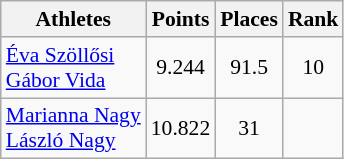<table class="wikitable" border="1" style="font-size:90%">
<tr>
<th>Athletes</th>
<th>Points</th>
<th>Places</th>
<th>Rank</th>
</tr>
<tr align=center>
<td align=left><a href='#'>Éva Szöllősi</a><br><a href='#'>Gábor Vida</a></td>
<td>9.244</td>
<td>91.5</td>
<td>10</td>
</tr>
<tr align=center>
<td align=left><a href='#'>Marianna Nagy</a><br><a href='#'>László Nagy</a></td>
<td>10.822</td>
<td>31</td>
<td></td>
</tr>
</table>
